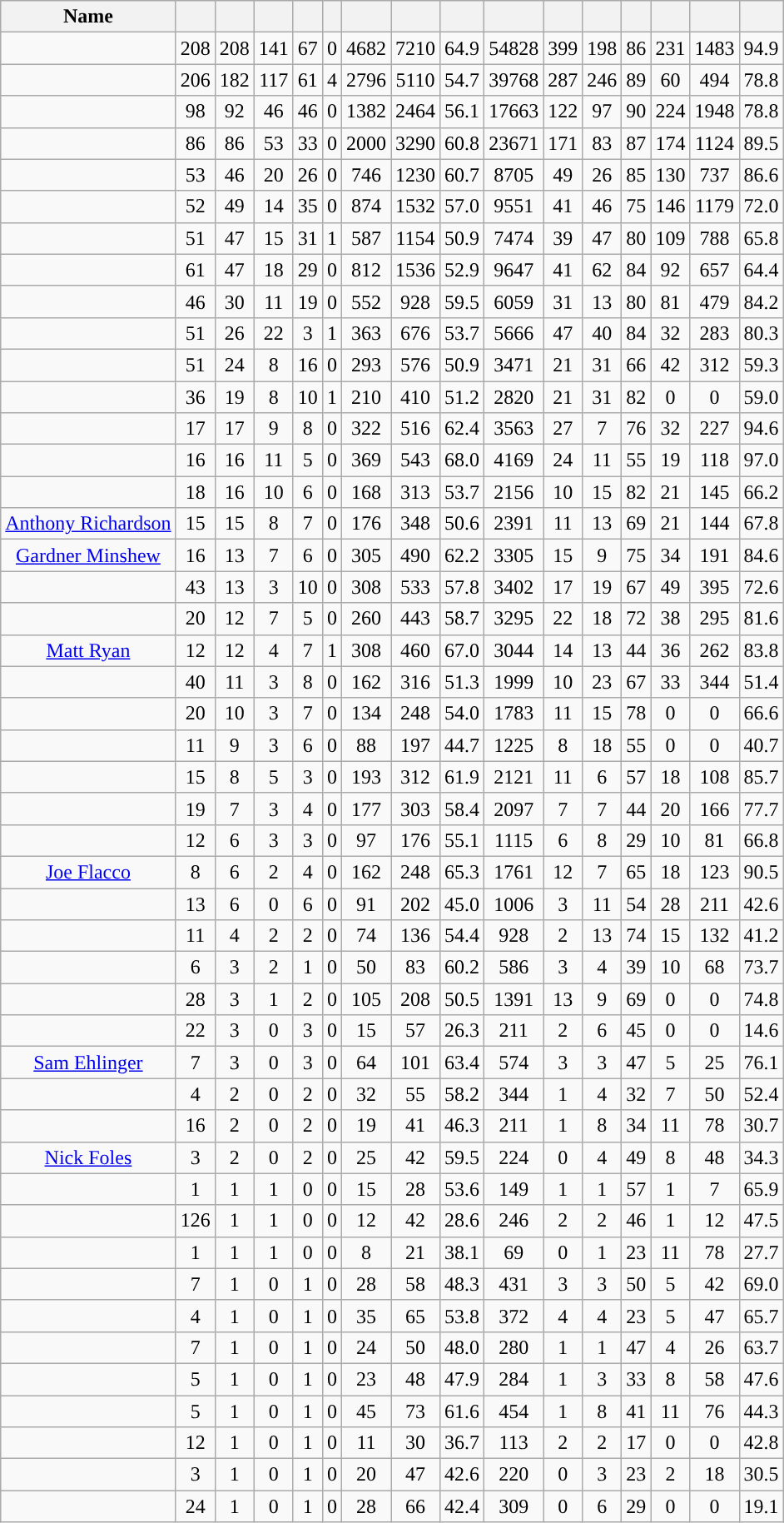<table class="wikitable sortable" style="text-align:center">
<tr>
<th>Name</th>
<th></th>
<th></th>
<th></th>
<th></th>
<th></th>
<th></th>
<th></th>
<th></th>
<th></th>
<th></th>
<th></th>
<th></th>
<th></th>
<th></th>
<th></th>
</tr>
<tr>
<td></td>
<td>208</td>
<td>208</td>
<td>141</td>
<td>67</td>
<td>0</td>
<td>4682</td>
<td>7210</td>
<td>64.9</td>
<td>54828</td>
<td>399</td>
<td>198</td>
<td>86</td>
<td>231</td>
<td>1483</td>
<td>94.9</td>
</tr>
<tr>
<td></td>
<td>206</td>
<td>182</td>
<td>117</td>
<td>61</td>
<td>4</td>
<td>2796</td>
<td>5110</td>
<td>54.7</td>
<td>39768</td>
<td>287</td>
<td>246</td>
<td>89</td>
<td>60</td>
<td>494</td>
<td>78.8</td>
</tr>
<tr>
<td></td>
<td>98</td>
<td>92</td>
<td>46</td>
<td>46</td>
<td>0</td>
<td>1382</td>
<td>2464</td>
<td>56.1</td>
<td>17663</td>
<td>122</td>
<td>97</td>
<td>90</td>
<td>224</td>
<td>1948</td>
<td>78.8</td>
</tr>
<tr>
<td></td>
<td>86</td>
<td>86</td>
<td>53</td>
<td>33</td>
<td>0</td>
<td>2000</td>
<td>3290</td>
<td>60.8</td>
<td>23671</td>
<td>171</td>
<td>83</td>
<td>87</td>
<td>174</td>
<td>1124</td>
<td>89.5</td>
</tr>
<tr>
<td></td>
<td>53</td>
<td>46</td>
<td>20</td>
<td>26</td>
<td>0</td>
<td>746</td>
<td>1230</td>
<td>60.7</td>
<td>8705</td>
<td>49</td>
<td>26</td>
<td>85</td>
<td>130</td>
<td>737</td>
<td>86.6</td>
</tr>
<tr>
<td></td>
<td>52</td>
<td>49</td>
<td>14</td>
<td>35</td>
<td>0</td>
<td>874</td>
<td>1532</td>
<td>57.0</td>
<td>9551</td>
<td>41</td>
<td>46</td>
<td>75</td>
<td>146</td>
<td>1179</td>
<td>72.0</td>
</tr>
<tr>
<td></td>
<td>51</td>
<td>47</td>
<td>15</td>
<td>31</td>
<td>1</td>
<td>587</td>
<td>1154</td>
<td>50.9</td>
<td>7474</td>
<td>39</td>
<td>47</td>
<td>80</td>
<td>109</td>
<td>788</td>
<td>65.8</td>
</tr>
<tr>
<td></td>
<td>61</td>
<td>47</td>
<td>18</td>
<td>29</td>
<td>0</td>
<td>812</td>
<td>1536</td>
<td>52.9</td>
<td>9647</td>
<td>41</td>
<td>62</td>
<td>84</td>
<td>92</td>
<td>657</td>
<td>64.4</td>
</tr>
<tr>
<td></td>
<td>46</td>
<td>30</td>
<td>11</td>
<td>19</td>
<td>0</td>
<td>552</td>
<td>928</td>
<td>59.5</td>
<td>6059</td>
<td>31</td>
<td>13</td>
<td>80</td>
<td>81</td>
<td>479</td>
<td>84.2</td>
</tr>
<tr>
<td></td>
<td>51</td>
<td>26</td>
<td>22</td>
<td>3</td>
<td>1</td>
<td>363</td>
<td>676</td>
<td>53.7</td>
<td>5666</td>
<td>47</td>
<td>40</td>
<td>84</td>
<td>32</td>
<td>283</td>
<td>80.3</td>
</tr>
<tr>
<td></td>
<td>51</td>
<td>24</td>
<td>8</td>
<td>16</td>
<td>0</td>
<td>293</td>
<td>576</td>
<td>50.9</td>
<td>3471</td>
<td>21</td>
<td>31</td>
<td>66</td>
<td>42</td>
<td>312</td>
<td>59.3</td>
</tr>
<tr>
<td></td>
<td>36</td>
<td>19</td>
<td>8</td>
<td>10</td>
<td>1</td>
<td>210</td>
<td>410</td>
<td>51.2</td>
<td>2820</td>
<td>21</td>
<td>31</td>
<td>82</td>
<td>0</td>
<td>0</td>
<td>59.0</td>
</tr>
<tr>
<td></td>
<td>17</td>
<td>17</td>
<td>9</td>
<td>8</td>
<td>0</td>
<td>322</td>
<td>516</td>
<td>62.4</td>
<td>3563</td>
<td>27</td>
<td>7</td>
<td>76</td>
<td>32</td>
<td>227</td>
<td>94.6</td>
</tr>
<tr>
<td></td>
<td>16</td>
<td>16</td>
<td>11</td>
<td>5</td>
<td>0</td>
<td>369</td>
<td>543</td>
<td>68.0</td>
<td>4169</td>
<td>24</td>
<td>11</td>
<td>55</td>
<td>19</td>
<td>118</td>
<td>97.0</td>
</tr>
<tr>
<td></td>
<td>18</td>
<td>16</td>
<td>10</td>
<td>6</td>
<td>0</td>
<td>168</td>
<td>313</td>
<td>53.7</td>
<td>2156</td>
<td>10</td>
<td>15</td>
<td>82</td>
<td>21</td>
<td>145</td>
<td>66.2</td>
</tr>
<tr>
<td><a href='#'>Anthony Richardson</a></td>
<td>15</td>
<td>15</td>
<td>8</td>
<td>7</td>
<td>0</td>
<td>176</td>
<td>348</td>
<td>50.6</td>
<td>2391</td>
<td>11</td>
<td>13</td>
<td>69</td>
<td>21</td>
<td>144</td>
<td>67.8</td>
</tr>
<tr>
<td><a href='#'>Gardner Minshew</a></td>
<td>16</td>
<td>13</td>
<td>7</td>
<td>6</td>
<td>0</td>
<td>305</td>
<td>490</td>
<td>62.2</td>
<td>3305</td>
<td>15</td>
<td>9</td>
<td>75</td>
<td>34</td>
<td>191</td>
<td>84.6</td>
</tr>
<tr>
<td></td>
<td>43</td>
<td>13</td>
<td>3</td>
<td>10</td>
<td>0</td>
<td>308</td>
<td>533</td>
<td>57.8</td>
<td>3402</td>
<td>17</td>
<td>19</td>
<td>67</td>
<td>49</td>
<td>395</td>
<td>72.6</td>
</tr>
<tr>
<td></td>
<td>20</td>
<td>12</td>
<td>7</td>
<td>5</td>
<td>0</td>
<td>260</td>
<td>443</td>
<td>58.7</td>
<td>3295</td>
<td>22</td>
<td>18</td>
<td>72</td>
<td>38</td>
<td>295</td>
<td>81.6</td>
</tr>
<tr>
<td><a href='#'>Matt Ryan</a></td>
<td>12</td>
<td>12</td>
<td>4</td>
<td>7</td>
<td>1</td>
<td>308</td>
<td>460</td>
<td>67.0</td>
<td>3044</td>
<td>14</td>
<td>13</td>
<td>44</td>
<td>36</td>
<td>262</td>
<td>83.8</td>
</tr>
<tr>
<td></td>
<td>40</td>
<td>11</td>
<td>3</td>
<td>8</td>
<td>0</td>
<td>162</td>
<td>316</td>
<td>51.3</td>
<td>1999</td>
<td>10</td>
<td>23</td>
<td>67</td>
<td>33</td>
<td>344</td>
<td>51.4</td>
</tr>
<tr>
<td></td>
<td>20</td>
<td>10</td>
<td>3</td>
<td>7</td>
<td>0</td>
<td>134</td>
<td>248</td>
<td>54.0</td>
<td>1783</td>
<td>11</td>
<td>15</td>
<td>78</td>
<td>0</td>
<td>0</td>
<td>66.6</td>
</tr>
<tr>
<td></td>
<td>11</td>
<td>9</td>
<td>3</td>
<td>6</td>
<td>0</td>
<td>88</td>
<td>197</td>
<td>44.7</td>
<td>1225</td>
<td>8</td>
<td>18</td>
<td>55</td>
<td>0</td>
<td>0</td>
<td>40.7</td>
</tr>
<tr>
<td></td>
<td>15</td>
<td>8</td>
<td>5</td>
<td>3</td>
<td>0</td>
<td>193</td>
<td>312</td>
<td>61.9</td>
<td>2121</td>
<td>11</td>
<td>6</td>
<td>57</td>
<td>18</td>
<td>108</td>
<td>85.7</td>
</tr>
<tr>
<td></td>
<td>19</td>
<td>7</td>
<td>3</td>
<td>4</td>
<td>0</td>
<td>177</td>
<td>303</td>
<td>58.4</td>
<td>2097</td>
<td>7</td>
<td>7</td>
<td>44</td>
<td>20</td>
<td>166</td>
<td>77.7</td>
</tr>
<tr>
<td></td>
<td>12</td>
<td>6</td>
<td>3</td>
<td>3</td>
<td>0</td>
<td>97</td>
<td>176</td>
<td>55.1</td>
<td>1115</td>
<td>6</td>
<td>8</td>
<td>29</td>
<td>10</td>
<td>81</td>
<td>66.8</td>
</tr>
<tr>
<td><a href='#'>Joe Flacco</a></td>
<td>8</td>
<td>6</td>
<td>2</td>
<td>4</td>
<td>0</td>
<td>162</td>
<td>248</td>
<td>65.3</td>
<td>1761</td>
<td>12</td>
<td>7</td>
<td>65</td>
<td>18</td>
<td>123</td>
<td>90.5</td>
</tr>
<tr>
<td></td>
<td>13</td>
<td>6</td>
<td>0</td>
<td>6</td>
<td>0</td>
<td>91</td>
<td>202</td>
<td>45.0</td>
<td>1006</td>
<td>3</td>
<td>11</td>
<td>54</td>
<td>28</td>
<td>211</td>
<td>42.6</td>
</tr>
<tr>
<td></td>
<td>11</td>
<td>4</td>
<td>2</td>
<td>2</td>
<td>0</td>
<td>74</td>
<td>136</td>
<td>54.4</td>
<td>928</td>
<td>2</td>
<td>13</td>
<td>74</td>
<td>15</td>
<td>132</td>
<td>41.2</td>
</tr>
<tr>
<td></td>
<td>6</td>
<td>3</td>
<td>2</td>
<td>1</td>
<td>0</td>
<td>50</td>
<td>83</td>
<td>60.2</td>
<td>586</td>
<td>3</td>
<td>4</td>
<td>39</td>
<td>10</td>
<td>68</td>
<td>73.7</td>
</tr>
<tr>
<td></td>
<td>28</td>
<td>3</td>
<td>1</td>
<td>2</td>
<td>0</td>
<td>105</td>
<td>208</td>
<td>50.5</td>
<td>1391</td>
<td>13</td>
<td>9</td>
<td>69</td>
<td>0</td>
<td>0</td>
<td>74.8</td>
</tr>
<tr>
<td></td>
<td>22</td>
<td>3</td>
<td>0</td>
<td>3</td>
<td>0</td>
<td>15</td>
<td>57</td>
<td>26.3</td>
<td>211</td>
<td>2</td>
<td>6</td>
<td>45</td>
<td>0</td>
<td>0</td>
<td>14.6</td>
</tr>
<tr>
<td><a href='#'>Sam Ehlinger</a></td>
<td>7</td>
<td>3</td>
<td>0</td>
<td>3</td>
<td>0</td>
<td>64</td>
<td>101</td>
<td>63.4</td>
<td>574</td>
<td>3</td>
<td>3</td>
<td>47</td>
<td>5</td>
<td>25</td>
<td>76.1</td>
</tr>
<tr>
<td></td>
<td>4</td>
<td>2</td>
<td>0</td>
<td>2</td>
<td>0</td>
<td>32</td>
<td>55</td>
<td>58.2</td>
<td>344</td>
<td>1</td>
<td>4</td>
<td>32</td>
<td>7</td>
<td>50</td>
<td>52.4</td>
</tr>
<tr>
<td></td>
<td>16</td>
<td>2</td>
<td>0</td>
<td>2</td>
<td>0</td>
<td>19</td>
<td>41</td>
<td>46.3</td>
<td>211</td>
<td>1</td>
<td>8</td>
<td>34</td>
<td>11</td>
<td>78</td>
<td>30.7</td>
</tr>
<tr>
<td><a href='#'>Nick Foles</a></td>
<td>3</td>
<td>2</td>
<td>0</td>
<td>2</td>
<td>0</td>
<td>25</td>
<td>42</td>
<td>59.5</td>
<td>224</td>
<td>0</td>
<td>4</td>
<td>49</td>
<td>8</td>
<td>48</td>
<td>34.3</td>
</tr>
<tr>
<td></td>
<td>1</td>
<td>1</td>
<td>1</td>
<td>0</td>
<td>0</td>
<td>15</td>
<td>28</td>
<td>53.6</td>
<td>149</td>
<td>1</td>
<td>1</td>
<td>57</td>
<td>1</td>
<td>7</td>
<td>65.9</td>
</tr>
<tr>
<td></td>
<td>126</td>
<td>1</td>
<td>1</td>
<td>0</td>
<td>0</td>
<td>12</td>
<td>42</td>
<td>28.6</td>
<td>246</td>
<td>2</td>
<td>2</td>
<td>46</td>
<td>1</td>
<td>12</td>
<td>47.5</td>
</tr>
<tr>
<td></td>
<td>1</td>
<td>1</td>
<td>1</td>
<td>0</td>
<td>0</td>
<td>8</td>
<td>21</td>
<td>38.1</td>
<td>69</td>
<td>0</td>
<td>1</td>
<td>23</td>
<td>11</td>
<td>78</td>
<td>27.7</td>
</tr>
<tr>
<td></td>
<td>7</td>
<td>1</td>
<td>0</td>
<td>1</td>
<td>0</td>
<td>28</td>
<td>58</td>
<td>48.3</td>
<td>431</td>
<td>3</td>
<td>3</td>
<td>50</td>
<td>5</td>
<td>42</td>
<td>69.0</td>
</tr>
<tr>
<td></td>
<td>4</td>
<td>1</td>
<td>0</td>
<td>1</td>
<td>0</td>
<td>35</td>
<td>65</td>
<td>53.8</td>
<td>372</td>
<td>4</td>
<td>4</td>
<td>23</td>
<td>5</td>
<td>47</td>
<td>65.7</td>
</tr>
<tr>
<td></td>
<td>7</td>
<td>1</td>
<td>0</td>
<td>1</td>
<td>0</td>
<td>24</td>
<td>50</td>
<td>48.0</td>
<td>280</td>
<td>1</td>
<td>1</td>
<td>47</td>
<td>4</td>
<td>26</td>
<td>63.7</td>
</tr>
<tr>
<td></td>
<td>5</td>
<td>1</td>
<td>0</td>
<td>1</td>
<td>0</td>
<td>23</td>
<td>48</td>
<td>47.9</td>
<td>284</td>
<td>1</td>
<td>3</td>
<td>33</td>
<td>8</td>
<td>58</td>
<td>47.6</td>
</tr>
<tr>
<td></td>
<td>5</td>
<td>1</td>
<td>0</td>
<td>1</td>
<td>0</td>
<td>45</td>
<td>73</td>
<td>61.6</td>
<td>454</td>
<td>1</td>
<td>8</td>
<td>41</td>
<td>11</td>
<td>76</td>
<td>44.3</td>
</tr>
<tr>
<td></td>
<td>12</td>
<td>1</td>
<td>0</td>
<td>1</td>
<td>0</td>
<td>11</td>
<td>30</td>
<td>36.7</td>
<td>113</td>
<td>2</td>
<td>2</td>
<td>17</td>
<td>0</td>
<td>0</td>
<td>42.8</td>
</tr>
<tr>
<td></td>
<td>3</td>
<td>1</td>
<td>0</td>
<td>1</td>
<td>0</td>
<td>20</td>
<td>47</td>
<td>42.6</td>
<td>220</td>
<td>0</td>
<td>3</td>
<td>23</td>
<td>2</td>
<td>18</td>
<td>30.5</td>
</tr>
<tr>
<td></td>
<td>24</td>
<td>1</td>
<td>0</td>
<td>1</td>
<td>0</td>
<td>28</td>
<td>66</td>
<td>42.4</td>
<td>309</td>
<td>0</td>
<td>6</td>
<td>29</td>
<td>0</td>
<td>0</td>
<td>19.1</td>
</tr>
</table>
